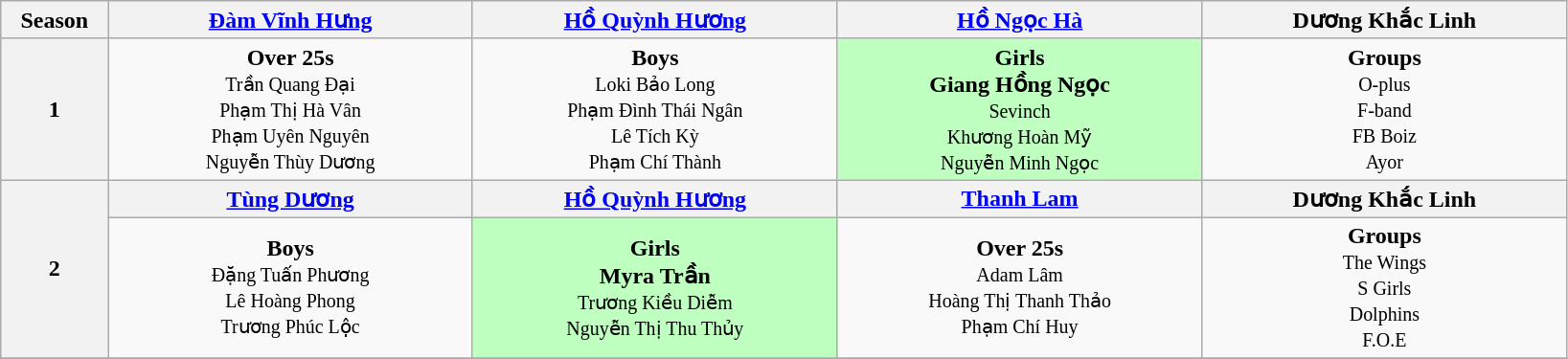<table class="wikitable" style="text-align:center">
<tr>
<th style="width:5%;" scope="col">Season</th>
<th style="width:17%;" scope="col"><a href='#'>Đàm Vĩnh Hưng</a></th>
<th style="width:17%;" scope="col"><a href='#'>Hồ Quỳnh Hương</a></th>
<th style="width:17%;" scope="col"><a href='#'>Hồ Ngọc Hà</a></th>
<th style="width:17%;" scope="col">Dương Khắc Linh</th>
</tr>
<tr>
<th scope="row">1</th>
<td><strong>Over 25s</strong><br><small>Trần Quang Đại<br>Phạm Thị Hà Vân<br>Phạm Uyên Nguyên<br>Nguyễn Thùy Dương<br></small></td>
<td><strong>Boys</strong><br><small>Loki Bảo Long<br>Phạm Đình Thái Ngân<br>Lê Tích Kỳ<br>Phạm Chí Thành</small></td>
<td style="background:#BFFFC0;"><strong>Girls</strong><br><strong>Giang Hồng Ngọc</strong><br><small>Sevinch<br>Khương Hoàn Mỹ<br>Nguyễn Minh Ngọc	</small></td>
<td><strong>Groups</strong><br><small>O-plus<br>F-band<br>FB Boiz<br>Ayor</small></td>
</tr>
<tr>
<th rowspan=2 scope="row">2</th>
<th scope="col"><a href='#'>Tùng Dương</a></th>
<th scope="col"><a href='#'>Hồ Quỳnh Hương</a></th>
<th scope="col"><a href='#'>Thanh Lam</a></th>
<th scope="col">Dương Khắc Linh</th>
</tr>
<tr>
<td><strong>Boys</strong><br><small>Đặng Tuấn Phương<br>Lê Hoàng Phong<br>Trương Phúc Lộc	</small></td>
<td style="background:#BFFFC0;"><strong>Girls</strong><br><strong>Myra Trần</strong><br><small>Trương Kiều Diễm<br>Nguyễn Thị Thu Thủy</small></td>
<td><strong>Over 25s</strong><br><small>Adam Lâm<br>Hoàng Thị Thanh Thảo<br>Phạm Chí Huy<br></small></td>
<td><strong>Groups</strong><br><small>The Wings<br>S Girls<br>Dolphins<br>F.O.E</small></td>
</tr>
<tr>
</tr>
</table>
